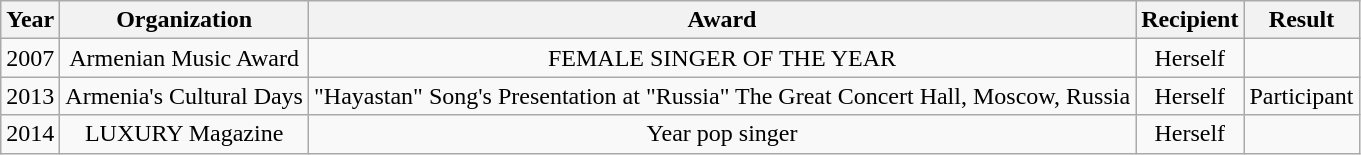<table class="wikitable plainrowheaders" style="text-align:center;">
<tr>
<th>Year</th>
<th>Organization</th>
<th>Award</th>
<th>Recipient</th>
<th>Result</th>
</tr>
<tr>
<td>2007</td>
<td>Armenian Music Award</td>
<td>FEMALE SINGER OF THE YEAR</td>
<td>Herself</td>
<td></td>
</tr>
<tr>
<td>2013</td>
<td>Armenia's Cultural Days</td>
<td>"Hayastan" Song's Presentation at "Russia" The Great Concert Hall, Moscow, Russia</td>
<td>Herself</td>
<td>Participant</td>
</tr>
<tr>
<td>2014</td>
<td>LUXURY Magazine</td>
<td>Year pop singer</td>
<td>Herself</td>
<td></td>
</tr>
</table>
